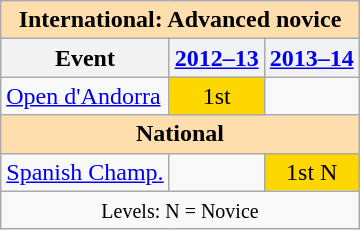<table class="wikitable" style="text-align:center">
<tr>
<th style="background-color: #ffdead; " colspan=3 align=center>International: Advanced novice</th>
</tr>
<tr>
<th>Event</th>
<th><a href='#'>2012–13</a></th>
<th><a href='#'>2013–14</a></th>
</tr>
<tr>
<td align=left><a href='#'>Open d'Andorra</a></td>
<td bgcolor=gold>1st</td>
<td></td>
</tr>
<tr>
<th style="background-color: #ffdead; " colspan=3 align=center>National</th>
</tr>
<tr>
<td align=left><a href='#'>Spanish Champ.</a></td>
<td></td>
<td bgcolor=gold>1st N</td>
</tr>
<tr>
<td colspan=3 align=center><small> Levels: N = Novice </small></td>
</tr>
</table>
